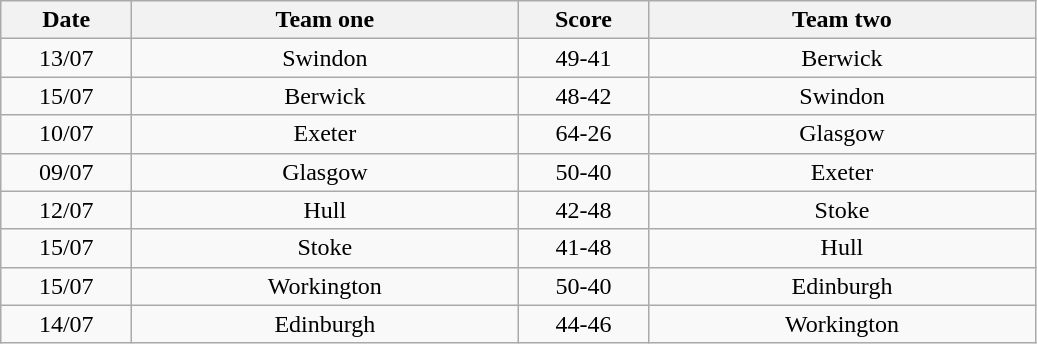<table class="wikitable" style="text-align: center">
<tr>
<th width=80>Date</th>
<th width=250>Team one</th>
<th width=80>Score</th>
<th width=250>Team two</th>
</tr>
<tr>
<td>13/07</td>
<td>Swindon</td>
<td>49-41</td>
<td>Berwick</td>
</tr>
<tr>
<td>15/07</td>
<td>Berwick</td>
<td>48-42</td>
<td>Swindon</td>
</tr>
<tr>
<td>10/07</td>
<td>Exeter</td>
<td>64-26</td>
<td>Glasgow</td>
</tr>
<tr>
<td>09/07</td>
<td>Glasgow</td>
<td>50-40</td>
<td>Exeter</td>
</tr>
<tr>
<td>12/07</td>
<td>Hull</td>
<td>42-48</td>
<td>Stoke</td>
</tr>
<tr>
<td>15/07</td>
<td>Stoke</td>
<td>41-48</td>
<td>Hull</td>
</tr>
<tr>
<td>15/07</td>
<td>Workington</td>
<td>50-40</td>
<td>Edinburgh</td>
</tr>
<tr>
<td>14/07</td>
<td>Edinburgh</td>
<td>44-46</td>
<td>Workington</td>
</tr>
</table>
